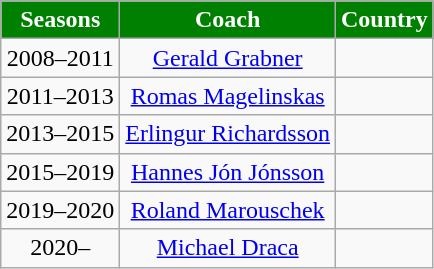<table class="wikitable" style="text-align: center;">
<tr>
<th style="color:#FFFFFF; background:#008000;">Seasons</th>
<th style="color:#FFFFFF; background:#008000;">Coach</th>
<th style="color:#FFFFFF; background:#008000;">Country</th>
</tr>
<tr>
<td style="text-align: center">2008–2011</td>
<td style="text-align: center"><a href='#'>Gerald Grabner</a></td>
<td style="text-align: center"></td>
</tr>
<tr>
<td style="text-align: center">2011–2013</td>
<td style="text-align: center"><a href='#'>Romas Magelinskas</a></td>
<td style="text-align: center"></td>
</tr>
<tr>
<td style="text-align: center">2013–2015</td>
<td style="text-align: center"><a href='#'>Erlingur Richardsson</a></td>
<td style="text-align: center"></td>
</tr>
<tr>
<td style="text-align: center">2015–2019</td>
<td style="text-align: center"><a href='#'>Hannes Jón Jónsson</a></td>
<td style="text-align: center"></td>
</tr>
<tr>
<td style="text-align: center">2019–2020</td>
<td style="text-align: center"><a href='#'>Roland Marouschek</a></td>
<td style="text-align: center"></td>
</tr>
<tr>
<td style="text-align: center">2020–</td>
<td style="text-align: center"><a href='#'>Michael Draca</a></td>
<td style="text-align: center"></td>
</tr>
</table>
